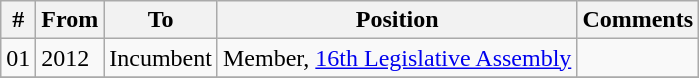<table class="wikitable sortable">
<tr>
<th>#</th>
<th>From</th>
<th>To</th>
<th>Position</th>
<th>Comments</th>
</tr>
<tr>
<td>01</td>
<td>2012</td>
<td>Incumbent</td>
<td>Member, <a href='#'>16th Legislative Assembly</a></td>
<td></td>
</tr>
<tr>
</tr>
</table>
